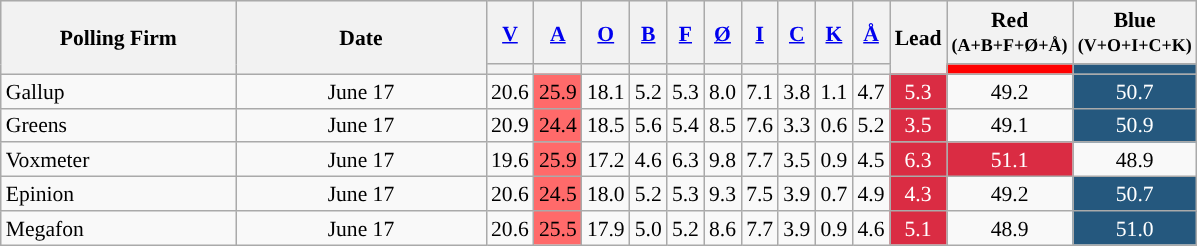<table class="wikitable" style="text-align:center; font-size:90%; line-height:16px;">
<tr style="background-color:#E9E9E9; height:42px;">
<th style="width:150px;" rowspan="2">Polling Firm</th>
<th style="width:160px;" rowspan="2">Date</th>
<th><a href='#'>V</a></th>
<th><a href='#'>A</a></th>
<th><a href='#'>O</a></th>
<th><a href='#'>B</a></th>
<th><a href='#'>F</a></th>
<th><a href='#'>Ø</a></th>
<th><a href='#'>I</a></th>
<th><a href='#'>C</a></th>
<th><a href='#'>K</a></th>
<th><a href='#'>Å</a></th>
<th style="width:20px;" rowspan="2">Lead</th>
<th>Red <br> <small> (A+B+F+Ø+Å)</small></th>
<th>Blue <br> <small> (V+O+I+C+K)</small></th>
</tr>
<tr>
<th style="background:"></th>
<th style="background:"></th>
<th style="background:"></th>
<th style="background:"></th>
<th style="background:"></th>
<th style="background:"></th>
<th style="background:"></th>
<th style="background:"></th>
<th style="background:"></th>
<th style="background:"></th>
<th style="background:#FF0000; width:40px;"></th>
<th style="background:#25587E; width:40px;"></th>
</tr>
<tr>
<td align="left">Gallup</td>
<td>June 17</td>
<td>20.6</td>
<td align="center" style="background:#FF6A6A">25.9</td>
<td>18.1</td>
<td>5.2</td>
<td>5.3</td>
<td>8.0</td>
<td>7.1</td>
<td>3.8</td>
<td>1.1</td>
<td>4.7</td>
<td style="background:#DA2C43; color:white;">5.3</td>
<td>49.2</td>
<td style="background:#25587E; color:white;">50.7</td>
</tr>
<tr>
<td align="left">Greens</td>
<td>June 17</td>
<td>20.9</td>
<td align="center" style="background:#FF6A6A">24.4</td>
<td>18.5</td>
<td>5.6</td>
<td>5.4</td>
<td>8.5</td>
<td>7.6</td>
<td>3.3</td>
<td>0.6</td>
<td>5.2</td>
<td style="background:#DA2C43; color:white;">3.5</td>
<td>49.1</td>
<td style="background:#25587E; color:white;">50.9</td>
</tr>
<tr>
<td align="left">Voxmeter</td>
<td>June 17</td>
<td>19.6</td>
<td align="center" style="background:#FF6A6A">25.9</td>
<td>17.2</td>
<td>4.6</td>
<td>6.3</td>
<td>9.8</td>
<td>7.7</td>
<td>3.5</td>
<td>0.9</td>
<td>4.5</td>
<td style="background:#DA2C43; color:white;">6.3</td>
<td style="background:#DA2C43; color:white;">51.1</td>
<td>48.9</td>
</tr>
<tr>
<td align="left">Epinion</td>
<td>June 17</td>
<td>20.6</td>
<td align="center" style="background:#FF6A6A">24.5</td>
<td>18.0</td>
<td>5.2</td>
<td>5.3</td>
<td>9.3</td>
<td>7.5</td>
<td>3.9</td>
<td>0.7</td>
<td>4.9</td>
<td style="background:#DA2C43; color:white;">4.3</td>
<td>49.2</td>
<td style="background:#25587E; color:white;">50.7</td>
</tr>
<tr>
<td align="left">Megafon</td>
<td>June 17</td>
<td>20.6</td>
<td align="center" style="background:#FF6A6A">25.5</td>
<td>17.9</td>
<td>5.0</td>
<td>5.2</td>
<td>8.6</td>
<td>7.7</td>
<td>3.9</td>
<td>0.9</td>
<td>4.6</td>
<td style="background:#DA2C43; color:white;">5.1</td>
<td>48.9</td>
<td style="background:#25587E; color:white;">51.0</td>
</tr>
</table>
